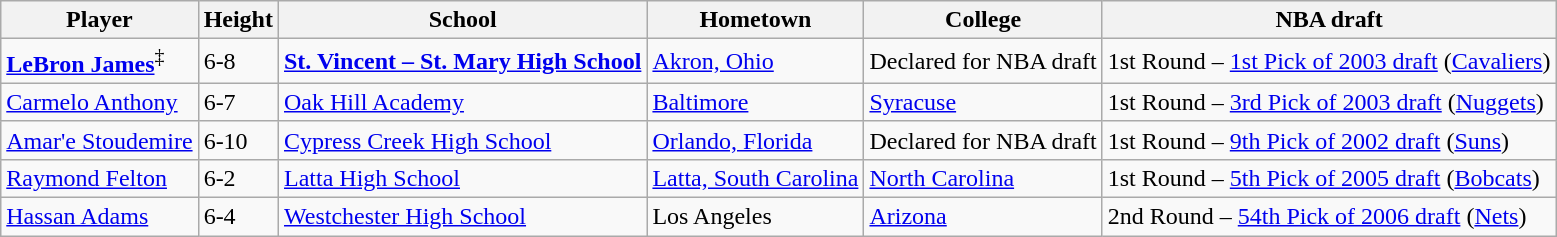<table class="wikitable">
<tr>
<th>Player</th>
<th>Height</th>
<th>School</th>
<th>Hometown</th>
<th>College</th>
<th>NBA draft</th>
</tr>
<tr>
<td><strong><a href='#'>LeBron James</a></strong><sup>‡</sup></td>
<td>6-8</td>
<td><strong><a href='#'>St. Vincent – St. Mary High School</a></strong></td>
<td><a href='#'>Akron, Ohio</a></td>
<td>Declared for NBA draft</td>
<td>1st Round – <a href='#'>1st Pick of 2003 draft</a> (<a href='#'>Cavaliers</a>)</td>
</tr>
<tr>
<td><a href='#'>Carmelo Anthony</a></td>
<td>6-7</td>
<td><a href='#'>Oak Hill Academy</a></td>
<td><a href='#'>Baltimore</a></td>
<td><a href='#'>Syracuse</a></td>
<td>1st Round – <a href='#'>3rd Pick of 2003 draft</a> (<a href='#'>Nuggets</a>)</td>
</tr>
<tr>
<td><a href='#'>Amar'e Stoudemire</a></td>
<td>6-10</td>
<td><a href='#'>Cypress Creek High School</a></td>
<td><a href='#'>Orlando, Florida</a></td>
<td>Declared for NBA draft</td>
<td>1st Round – <a href='#'>9th Pick of 2002 draft</a> (<a href='#'>Suns</a>)</td>
</tr>
<tr>
<td><a href='#'>Raymond Felton</a></td>
<td>6-2</td>
<td><a href='#'>Latta High School</a></td>
<td><a href='#'>Latta, South Carolina</a></td>
<td><a href='#'>North Carolina</a></td>
<td>1st Round – <a href='#'>5th Pick of 2005 draft</a> (<a href='#'>Bobcats</a>)</td>
</tr>
<tr>
<td><a href='#'>Hassan Adams</a></td>
<td>6-4</td>
<td><a href='#'>Westchester High School</a></td>
<td>Los Angeles</td>
<td><a href='#'>Arizona</a></td>
<td>2nd Round – <a href='#'>54th Pick of 2006 draft</a> (<a href='#'>Nets</a>)</td>
</tr>
</table>
